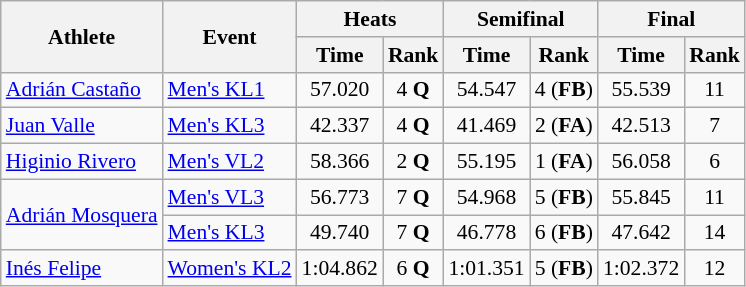<table class="wikitable" style="font-size:90%">
<tr>
<th rowspan="2">Athlete</th>
<th rowspan="2">Event</th>
<th colspan="2">Heats</th>
<th colspan="2">Semifinal</th>
<th colspan="2">Final</th>
</tr>
<tr>
<th>Time</th>
<th>Rank</th>
<th>Time</th>
<th>Rank</th>
<th>Time</th>
<th>Rank</th>
</tr>
<tr align=center>
<td align=left><a href='#'>Adrián Castaño</a></td>
<td align=left><a href='#'>Men's KL1</a></td>
<td>57.020</td>
<td>4 <strong>Q</strong></td>
<td>54.547</td>
<td>4 (<strong>FB</strong>)</td>
<td>55.539</td>
<td>11</td>
</tr>
<tr align=center>
<td align=left><a href='#'>Juan Valle</a></td>
<td align=left><a href='#'>Men's KL3</a></td>
<td>42.337</td>
<td>4 <strong>Q</strong></td>
<td>41.469</td>
<td>2 (<strong>FA</strong>)</td>
<td>42.513</td>
<td>7</td>
</tr>
<tr align=center>
<td align=left><a href='#'>Higinio Rivero</a></td>
<td align=left><a href='#'>Men's VL2</a></td>
<td>58.366</td>
<td>2 <strong>Q</strong></td>
<td>55.195</td>
<td>1 (<strong>FA</strong>)</td>
<td>56.058</td>
<td>6</td>
</tr>
<tr align=center>
<td rowspan="2" align="left"><a href='#'>Adrián Mosquera</a></td>
<td align=left><a href='#'>Men's VL3</a></td>
<td>56.773</td>
<td>7 <strong>Q</strong></td>
<td>54.968</td>
<td>5 (<strong>FB</strong>)</td>
<td>55.845</td>
<td>11</td>
</tr>
<tr align=center>
<td align=left><a href='#'>Men's KL3</a></td>
<td>49.740</td>
<td>7 <strong>Q</strong></td>
<td>46.778</td>
<td>6 (<strong>FB</strong>)</td>
<td>47.642</td>
<td>14</td>
</tr>
<tr align=center>
<td align=left><a href='#'>Inés Felipe</a></td>
<td align=left><a href='#'>Women's KL2</a></td>
<td>1:04.862</td>
<td>6 <strong>Q</strong></td>
<td>1:01.351</td>
<td>5 (<strong>FB</strong>)</td>
<td>1:02.372</td>
<td>12</td>
</tr>
</table>
